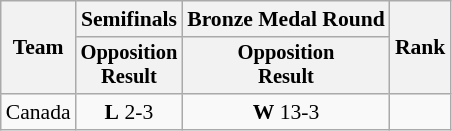<table class="wikitable" style="font-size:90%">
<tr>
<th rowspan=2>Team</th>
<th>Semifinals</th>
<th>Bronze Medal Round</th>
<th rowspan=2>Rank</th>
</tr>
<tr style="font-size:95%">
<th>Opposition<br>Result</th>
<th>Opposition<br>Result</th>
</tr>
<tr align=center>
<td align=left>Canada</td>
<td> <strong>L</strong> 2-3</td>
<td> <strong>W</strong> 13-3</td>
<td></td>
</tr>
</table>
